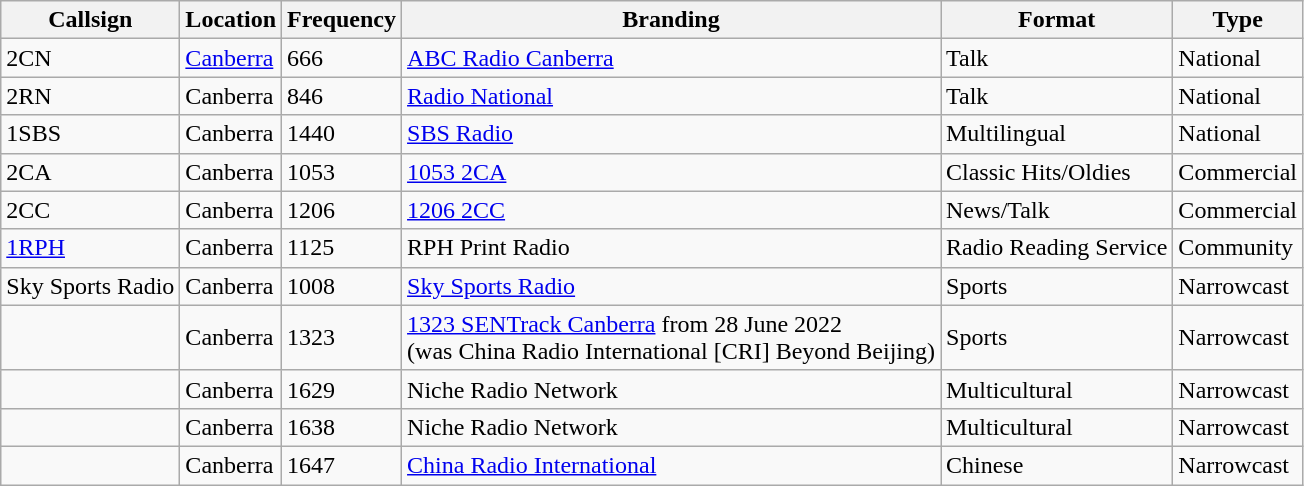<table class="wikitable sortable">
<tr>
<th>Callsign</th>
<th>Location</th>
<th>Frequency</th>
<th>Branding</th>
<th>Format</th>
<th>Type</th>
</tr>
<tr>
<td>2CN</td>
<td><a href='#'>Canberra</a></td>
<td>666</td>
<td><a href='#'>ABC Radio Canberra</a></td>
<td>Talk</td>
<td>National</td>
</tr>
<tr>
<td>2RN</td>
<td>Canberra</td>
<td>846</td>
<td><a href='#'>Radio National</a></td>
<td>Talk</td>
<td>National</td>
</tr>
<tr>
<td>1SBS</td>
<td>Canberra</td>
<td>1440</td>
<td><a href='#'>SBS Radio</a></td>
<td>Multilingual</td>
<td>National</td>
</tr>
<tr>
<td>2CA</td>
<td>Canberra</td>
<td>1053</td>
<td><a href='#'>1053 2CA</a></td>
<td>Classic Hits/Oldies</td>
<td>Commercial</td>
</tr>
<tr>
<td>2CC</td>
<td>Canberra</td>
<td>1206</td>
<td><a href='#'>1206 2CC</a></td>
<td>News/Talk</td>
<td>Commercial</td>
</tr>
<tr>
<td><a href='#'>1RPH</a></td>
<td>Canberra</td>
<td>1125</td>
<td>RPH Print Radio</td>
<td>Radio Reading Service</td>
<td>Community</td>
</tr>
<tr>
<td>Sky Sports Radio</td>
<td>Canberra</td>
<td>1008</td>
<td><a href='#'>Sky Sports Radio</a></td>
<td>Sports</td>
<td>Narrowcast</td>
</tr>
<tr>
<td></td>
<td>Canberra</td>
<td>1323</td>
<td><a href='#'>1323 SENTrack Canberra</a> from 28 June 2022<br>(was China Radio International [CRI] Beyond Beijing)</td>
<td>Sports</td>
<td>Narrowcast</td>
</tr>
<tr>
<td></td>
<td>Canberra</td>
<td>1629</td>
<td>Niche Radio Network</td>
<td>Multicultural</td>
<td>Narrowcast</td>
</tr>
<tr>
<td></td>
<td>Canberra</td>
<td>1638</td>
<td>Niche Radio Network</td>
<td>Multicultural</td>
<td>Narrowcast</td>
</tr>
<tr>
<td></td>
<td>Canberra</td>
<td>1647</td>
<td><a href='#'>China Radio International</a></td>
<td>Chinese</td>
<td>Narrowcast</td>
</tr>
</table>
